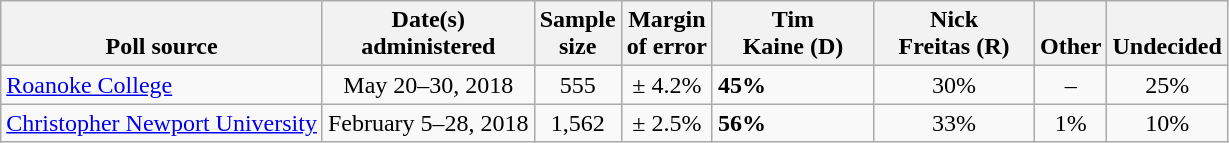<table class="wikitable">
<tr valign=bottom>
<th>Poll source</th>
<th>Date(s)<br>administered</th>
<th>Sample<br>size</th>
<th>Margin<br>of error</th>
<th style="width:100px;">Tim<br>Kaine (D)</th>
<th style="width:100px;">Nick<br>Freitas (R)</th>
<th>Other</th>
<th>Undecided</th>
</tr>
<tr>
<td><a href='#'>Roanoke College</a></td>
<td align=center>May 20–30, 2018</td>
<td align=center>555</td>
<td align=center>± 4.2%</td>
<td><strong>45%</strong></td>
<td align=center>30%</td>
<td align=center>–</td>
<td align=center>25%</td>
</tr>
<tr>
<td><a href='#'>Christopher Newport University</a></td>
<td align=center>February 5–28, 2018</td>
<td align=center>1,562</td>
<td align=center>± 2.5%</td>
<td><strong>56%</strong></td>
<td align=center>33%</td>
<td align=center>1%</td>
<td align=center>10%</td>
</tr>
</table>
